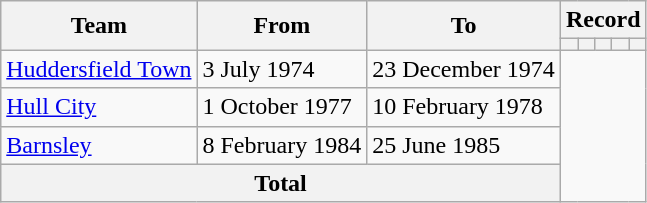<table class=wikitable style="text-align: center">
<tr>
<th rowspan=2>Team</th>
<th rowspan=2>From</th>
<th rowspan=2>To</th>
<th colspan=5>Record</th>
</tr>
<tr>
<th></th>
<th></th>
<th></th>
<th></th>
<th></th>
</tr>
<tr>
<td align=left><a href='#'>Huddersfield Town</a></td>
<td align=left>3 July 1974</td>
<td align=left>23 December 1974<br></td>
</tr>
<tr>
<td align=left><a href='#'>Hull City</a></td>
<td align=left>1 October 1977</td>
<td align=left>10 February 1978<br></td>
</tr>
<tr>
<td align=left><a href='#'>Barnsley</a></td>
<td align=left>8 February 1984</td>
<td align=left>25 June 1985<br></td>
</tr>
<tr>
<th colspan=3>Total<br></th>
</tr>
</table>
